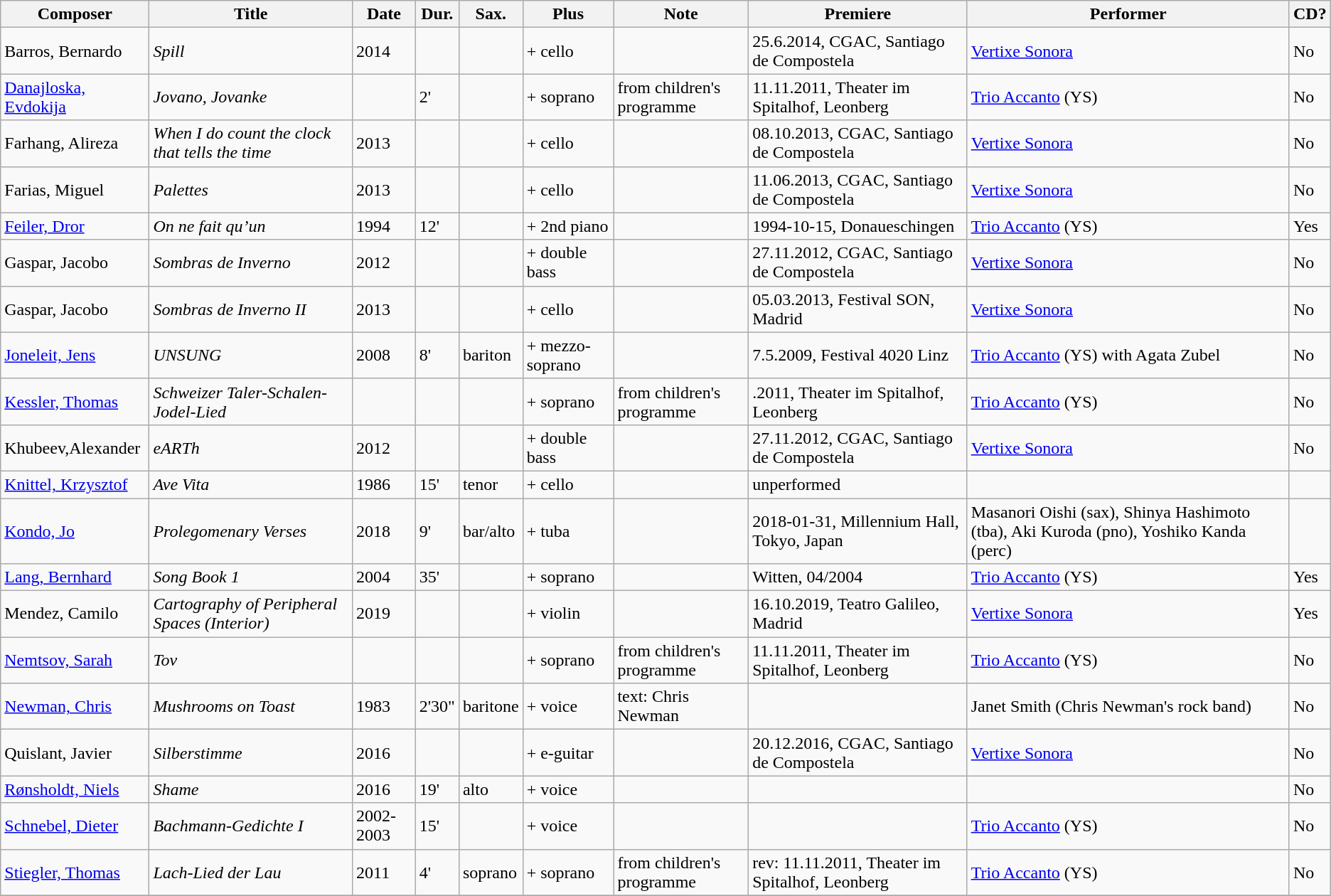<table class="wikitable sortable">
<tr>
<th>Composer</th>
<th>Title</th>
<th>Date</th>
<th>Dur.</th>
<th>Sax.</th>
<th>Plus</th>
<th>Note</th>
<th>Premiere</th>
<th>Performer</th>
<th>CD?</th>
</tr>
<tr>
<td>Barros, Bernardo</td>
<td><em>Spill</em></td>
<td>2014</td>
<td></td>
<td></td>
<td>+ cello</td>
<td></td>
<td>25.6.2014, CGAC, Santiago de Compostela</td>
<td><a href='#'>Vertixe Sonora</a></td>
<td>No</td>
</tr>
<tr>
<td><a href='#'>Danajloska, Evdokija</a></td>
<td><em>Jovano, Jovanke</em></td>
<td></td>
<td>2'</td>
<td></td>
<td>+ soprano</td>
<td>from children's programme</td>
<td>11.11.2011, Theater im Spitalhof, Leonberg</td>
<td><a href='#'>Trio Accanto</a> (YS)</td>
<td>No</td>
</tr>
<tr>
<td>Farhang, Alireza</td>
<td><em>When I do count the clock that tells the time</em></td>
<td>2013</td>
<td></td>
<td></td>
<td>+ cello</td>
<td></td>
<td>08.10.2013, CGAC, Santiago de Compostela</td>
<td><a href='#'>Vertixe Sonora</a></td>
<td>No</td>
</tr>
<tr>
<td>Farias, Miguel</td>
<td><em>Palettes</em></td>
<td>2013</td>
<td></td>
<td></td>
<td>+ cello</td>
<td></td>
<td>11.06.2013, CGAC, Santiago de Compostela</td>
<td><a href='#'>Vertixe Sonora</a></td>
<td>No</td>
</tr>
<tr>
<td><a href='#'>Feiler, Dror</a></td>
<td><em>On ne fait qu’un</em></td>
<td>1994</td>
<td>12'</td>
<td></td>
<td>+ 2nd piano</td>
<td></td>
<td>1994-10-15, Donaueschingen</td>
<td><a href='#'>Trio Accanto</a> (YS)</td>
<td>Yes</td>
</tr>
<tr>
<td>Gaspar, Jacobo</td>
<td><em>Sombras de Inverno</em></td>
<td>2012</td>
<td></td>
<td></td>
<td>+ double bass</td>
<td></td>
<td>27.11.2012, CGAC, Santiago de Compostela</td>
<td><a href='#'>Vertixe Sonora</a></td>
<td>No</td>
</tr>
<tr>
<td>Gaspar, Jacobo</td>
<td><em>Sombras de Inverno II</em></td>
<td>2013</td>
<td></td>
<td></td>
<td>+ cello</td>
<td></td>
<td>05.03.2013, Festival SON, Madrid</td>
<td><a href='#'>Vertixe Sonora</a></td>
<td>No</td>
</tr>
<tr>
<td><a href='#'>Joneleit, Jens</a></td>
<td><em>UNSUNG</em></td>
<td>2008</td>
<td>8'</td>
<td>bariton</td>
<td>+ mezzo-soprano</td>
<td></td>
<td>7.5.2009, Festival 4020 Linz</td>
<td><a href='#'>Trio Accanto</a> (YS) with Agata Zubel</td>
<td>No</td>
</tr>
<tr>
<td><a href='#'>Kessler, Thomas</a></td>
<td><em>Schweizer Taler-Schalen-Jodel-Lied</em></td>
<td></td>
<td></td>
<td></td>
<td>+ soprano</td>
<td>from children's programme</td>
<td>.2011, Theater im Spitalhof, Leonberg</td>
<td><a href='#'>Trio Accanto</a> (YS)</td>
<td>No</td>
</tr>
<tr>
<td>Khubeev,Alexander</td>
<td><em>eARTh</em></td>
<td>2012</td>
<td></td>
<td></td>
<td>+ double bass</td>
<td></td>
<td>27.11.2012, CGAC, Santiago de Compostela</td>
<td><a href='#'>Vertixe Sonora</a></td>
<td>No</td>
</tr>
<tr>
<td><a href='#'>Knittel, Krzysztof</a></td>
<td><em>Ave Vita</em></td>
<td>1986</td>
<td>15'</td>
<td>tenor</td>
<td>+ cello</td>
<td></td>
<td>unperformed</td>
<td></td>
<td></td>
</tr>
<tr>
<td><a href='#'>Kondo, Jo</a></td>
<td><em>Prolegomenary Verses</em></td>
<td>2018</td>
<td>9'</td>
<td>bar/alto</td>
<td>+ tuba</td>
<td></td>
<td>2018-01-31, Millennium Hall, Tokyo, Japan</td>
<td>Masanori Oishi (sax), Shinya Hashimoto (tba), Aki Kuroda (pno), Yoshiko Kanda (perc)</td>
<td></td>
</tr>
<tr>
<td><a href='#'>Lang, Bernhard</a></td>
<td><em>Song Book 1</em></td>
<td>2004</td>
<td>35'</td>
<td></td>
<td>+ soprano</td>
<td></td>
<td>Witten, 04/2004</td>
<td><a href='#'>Trio Accanto</a> (YS)</td>
<td>Yes</td>
</tr>
<tr>
<td>Mendez, Camilo</td>
<td><em>Cartography of Peripheral Spaces (Interior)</em></td>
<td>2019</td>
<td></td>
<td></td>
<td>+ violin</td>
<td></td>
<td>16.10.2019, Teatro Galileo, Madrid</td>
<td><a href='#'>Vertixe Sonora</a></td>
<td>Yes</td>
</tr>
<tr>
<td><a href='#'>Nemtsov, Sarah</a></td>
<td><em>Tov</em></td>
<td></td>
<td></td>
<td></td>
<td>+ soprano</td>
<td>from children's programme</td>
<td>11.11.2011, Theater im Spitalhof, Leonberg</td>
<td><a href='#'>Trio Accanto</a> (YS)</td>
<td>No</td>
</tr>
<tr>
<td><a href='#'>Newman, Chris</a></td>
<td><em>Mushrooms on Toast</em></td>
<td>1983</td>
<td>2'30"</td>
<td>baritone</td>
<td>+ voice</td>
<td>text: Chris Newman</td>
<td></td>
<td>Janet Smith (Chris Newman's rock band)</td>
<td>No</td>
</tr>
<tr>
<td>Quislant, Javier</td>
<td><em>Silberstimme</em></td>
<td>2016</td>
<td></td>
<td></td>
<td>+ e-guitar</td>
<td></td>
<td>20.12.2016, CGAC, Santiago de Compostela</td>
<td><a href='#'>Vertixe Sonora</a></td>
<td>No</td>
</tr>
<tr>
<td><a href='#'>Rønsholdt, Niels</a></td>
<td><em>Shame</em></td>
<td>2016</td>
<td>19'</td>
<td>alto</td>
<td>+ voice</td>
<td></td>
<td></td>
<td></td>
<td>No</td>
</tr>
<tr>
<td><a href='#'>Schnebel, Dieter</a></td>
<td><em>Bachmann-Gedichte I</em></td>
<td>2002-2003</td>
<td>15'</td>
<td></td>
<td>+ voice</td>
<td></td>
<td></td>
<td><a href='#'>Trio Accanto</a> (YS)</td>
<td>No</td>
</tr>
<tr>
<td><a href='#'>Stiegler, Thomas</a></td>
<td><em>Lach-Lied der Lau</em></td>
<td>2011</td>
<td>4'</td>
<td>soprano</td>
<td>+ soprano</td>
<td>from children's programme</td>
<td>rev: 11.11.2011, Theater im Spitalhof, Leonberg</td>
<td><a href='#'>Trio Accanto</a> (YS)</td>
<td>No</td>
</tr>
<tr>
</tr>
</table>
